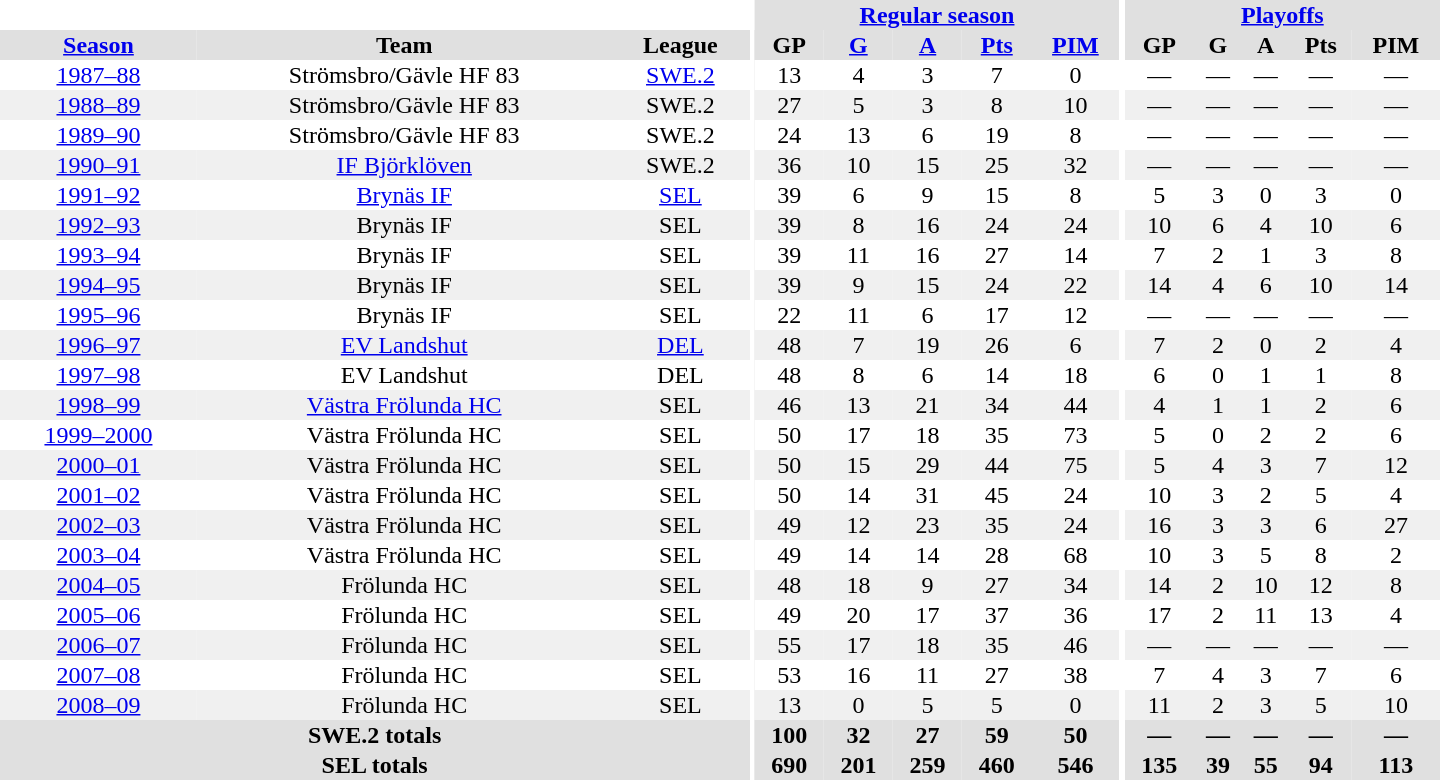<table border="0" cellpadding="1" cellspacing="0" style="text-align:center; width:60em">
<tr bgcolor="#e0e0e0">
<th colspan="3" bgcolor="#ffffff"></th>
<th rowspan="99" bgcolor="#ffffff"></th>
<th colspan="5"><a href='#'>Regular season</a></th>
<th rowspan="99" bgcolor="#ffffff"></th>
<th colspan="5"><a href='#'>Playoffs</a></th>
</tr>
<tr bgcolor="#e0e0e0">
<th><a href='#'>Season</a></th>
<th>Team</th>
<th>League</th>
<th>GP</th>
<th><a href='#'>G</a></th>
<th><a href='#'>A</a></th>
<th><a href='#'>Pts</a></th>
<th><a href='#'>PIM</a></th>
<th>GP</th>
<th>G</th>
<th>A</th>
<th>Pts</th>
<th>PIM</th>
</tr>
<tr>
<td><a href='#'>1987–88</a></td>
<td>Strömsbro/Gävle HF 83</td>
<td><a href='#'>SWE.2</a></td>
<td>13</td>
<td>4</td>
<td>3</td>
<td>7</td>
<td>0</td>
<td>—</td>
<td>—</td>
<td>—</td>
<td>—</td>
<td>—</td>
</tr>
<tr bgcolor="#f0f0f0">
<td><a href='#'>1988–89</a></td>
<td>Strömsbro/Gävle HF 83</td>
<td>SWE.2</td>
<td>27</td>
<td>5</td>
<td>3</td>
<td>8</td>
<td>10</td>
<td>—</td>
<td>—</td>
<td>—</td>
<td>—</td>
<td>—</td>
</tr>
<tr>
<td><a href='#'>1989–90</a></td>
<td>Strömsbro/Gävle HF 83</td>
<td>SWE.2</td>
<td>24</td>
<td>13</td>
<td>6</td>
<td>19</td>
<td>8</td>
<td>—</td>
<td>—</td>
<td>—</td>
<td>—</td>
<td>—</td>
</tr>
<tr bgcolor="#f0f0f0">
<td><a href='#'>1990–91</a></td>
<td><a href='#'>IF Björklöven</a></td>
<td>SWE.2</td>
<td>36</td>
<td>10</td>
<td>15</td>
<td>25</td>
<td>32</td>
<td>—</td>
<td>—</td>
<td>—</td>
<td>—</td>
<td>—</td>
</tr>
<tr>
<td><a href='#'>1991–92</a></td>
<td><a href='#'>Brynäs IF</a></td>
<td><a href='#'>SEL</a></td>
<td>39</td>
<td>6</td>
<td>9</td>
<td>15</td>
<td>8</td>
<td>5</td>
<td>3</td>
<td>0</td>
<td>3</td>
<td>0</td>
</tr>
<tr bgcolor="#f0f0f0">
<td><a href='#'>1992–93</a></td>
<td>Brynäs IF</td>
<td>SEL</td>
<td>39</td>
<td>8</td>
<td>16</td>
<td>24</td>
<td>24</td>
<td>10</td>
<td>6</td>
<td>4</td>
<td>10</td>
<td>6</td>
</tr>
<tr>
<td><a href='#'>1993–94</a></td>
<td>Brynäs IF</td>
<td>SEL</td>
<td>39</td>
<td>11</td>
<td>16</td>
<td>27</td>
<td>14</td>
<td>7</td>
<td>2</td>
<td>1</td>
<td>3</td>
<td>8</td>
</tr>
<tr bgcolor="#f0f0f0">
<td><a href='#'>1994–95</a></td>
<td>Brynäs IF</td>
<td>SEL</td>
<td>39</td>
<td>9</td>
<td>15</td>
<td>24</td>
<td>22</td>
<td>14</td>
<td>4</td>
<td>6</td>
<td>10</td>
<td>14</td>
</tr>
<tr>
<td><a href='#'>1995–96</a></td>
<td>Brynäs IF</td>
<td>SEL</td>
<td>22</td>
<td>11</td>
<td>6</td>
<td>17</td>
<td>12</td>
<td>—</td>
<td>—</td>
<td>—</td>
<td>—</td>
<td>—</td>
</tr>
<tr bgcolor="#f0f0f0">
<td><a href='#'>1996–97</a></td>
<td><a href='#'>EV Landshut</a></td>
<td><a href='#'>DEL</a></td>
<td>48</td>
<td>7</td>
<td>19</td>
<td>26</td>
<td>6</td>
<td>7</td>
<td>2</td>
<td>0</td>
<td>2</td>
<td>4</td>
</tr>
<tr>
<td><a href='#'>1997–98</a></td>
<td>EV Landshut</td>
<td>DEL</td>
<td>48</td>
<td>8</td>
<td>6</td>
<td>14</td>
<td>18</td>
<td>6</td>
<td>0</td>
<td>1</td>
<td>1</td>
<td>8</td>
</tr>
<tr bgcolor="#f0f0f0">
<td><a href='#'>1998–99</a></td>
<td><a href='#'>Västra Frölunda HC</a></td>
<td>SEL</td>
<td>46</td>
<td>13</td>
<td>21</td>
<td>34</td>
<td>44</td>
<td>4</td>
<td>1</td>
<td>1</td>
<td>2</td>
<td>6</td>
</tr>
<tr>
<td><a href='#'>1999–2000</a></td>
<td>Västra Frölunda HC</td>
<td>SEL</td>
<td>50</td>
<td>17</td>
<td>18</td>
<td>35</td>
<td>73</td>
<td>5</td>
<td>0</td>
<td>2</td>
<td>2</td>
<td>6</td>
</tr>
<tr bgcolor="#f0f0f0">
<td><a href='#'>2000–01</a></td>
<td>Västra Frölunda HC</td>
<td>SEL</td>
<td>50</td>
<td>15</td>
<td>29</td>
<td>44</td>
<td>75</td>
<td>5</td>
<td>4</td>
<td>3</td>
<td>7</td>
<td>12</td>
</tr>
<tr>
<td><a href='#'>2001–02</a></td>
<td>Västra Frölunda HC</td>
<td>SEL</td>
<td>50</td>
<td>14</td>
<td>31</td>
<td>45</td>
<td>24</td>
<td>10</td>
<td>3</td>
<td>2</td>
<td>5</td>
<td>4</td>
</tr>
<tr bgcolor="#f0f0f0">
<td><a href='#'>2002–03</a></td>
<td>Västra Frölunda HC</td>
<td>SEL</td>
<td>49</td>
<td>12</td>
<td>23</td>
<td>35</td>
<td>24</td>
<td>16</td>
<td>3</td>
<td>3</td>
<td>6</td>
<td>27</td>
</tr>
<tr>
<td><a href='#'>2003–04</a></td>
<td>Västra Frölunda HC</td>
<td>SEL</td>
<td>49</td>
<td>14</td>
<td>14</td>
<td>28</td>
<td>68</td>
<td>10</td>
<td>3</td>
<td>5</td>
<td>8</td>
<td>2</td>
</tr>
<tr bgcolor="#f0f0f0">
<td><a href='#'>2004–05</a></td>
<td>Frölunda HC</td>
<td>SEL</td>
<td>48</td>
<td>18</td>
<td>9</td>
<td>27</td>
<td>34</td>
<td>14</td>
<td>2</td>
<td>10</td>
<td>12</td>
<td>8</td>
</tr>
<tr>
<td><a href='#'>2005–06</a></td>
<td>Frölunda HC</td>
<td>SEL</td>
<td>49</td>
<td>20</td>
<td>17</td>
<td>37</td>
<td>36</td>
<td>17</td>
<td>2</td>
<td>11</td>
<td>13</td>
<td>4</td>
</tr>
<tr bgcolor="#f0f0f0">
<td><a href='#'>2006–07</a></td>
<td>Frölunda HC</td>
<td>SEL</td>
<td>55</td>
<td>17</td>
<td>18</td>
<td>35</td>
<td>46</td>
<td>—</td>
<td>—</td>
<td>—</td>
<td>—</td>
<td>—</td>
</tr>
<tr>
<td><a href='#'>2007–08</a></td>
<td>Frölunda HC</td>
<td>SEL</td>
<td>53</td>
<td>16</td>
<td>11</td>
<td>27</td>
<td>38</td>
<td>7</td>
<td>4</td>
<td>3</td>
<td>7</td>
<td>6</td>
</tr>
<tr bgcolor="#f0f0f0">
<td><a href='#'>2008–09</a></td>
<td>Frölunda HC</td>
<td>SEL</td>
<td>13</td>
<td>0</td>
<td>5</td>
<td>5</td>
<td>0</td>
<td>11</td>
<td>2</td>
<td>3</td>
<td>5</td>
<td>10</td>
</tr>
<tr bgcolor="#e0e0e0">
<th colspan="3">SWE.2 totals</th>
<th>100</th>
<th>32</th>
<th>27</th>
<th>59</th>
<th>50</th>
<th>—</th>
<th>—</th>
<th>—</th>
<th>—</th>
<th>—</th>
</tr>
<tr bgcolor="#e0e0e0">
<th colspan="3">SEL totals</th>
<th>690</th>
<th>201</th>
<th>259</th>
<th>460</th>
<th>546</th>
<th>135</th>
<th>39</th>
<th>55</th>
<th>94</th>
<th>113</th>
</tr>
</table>
